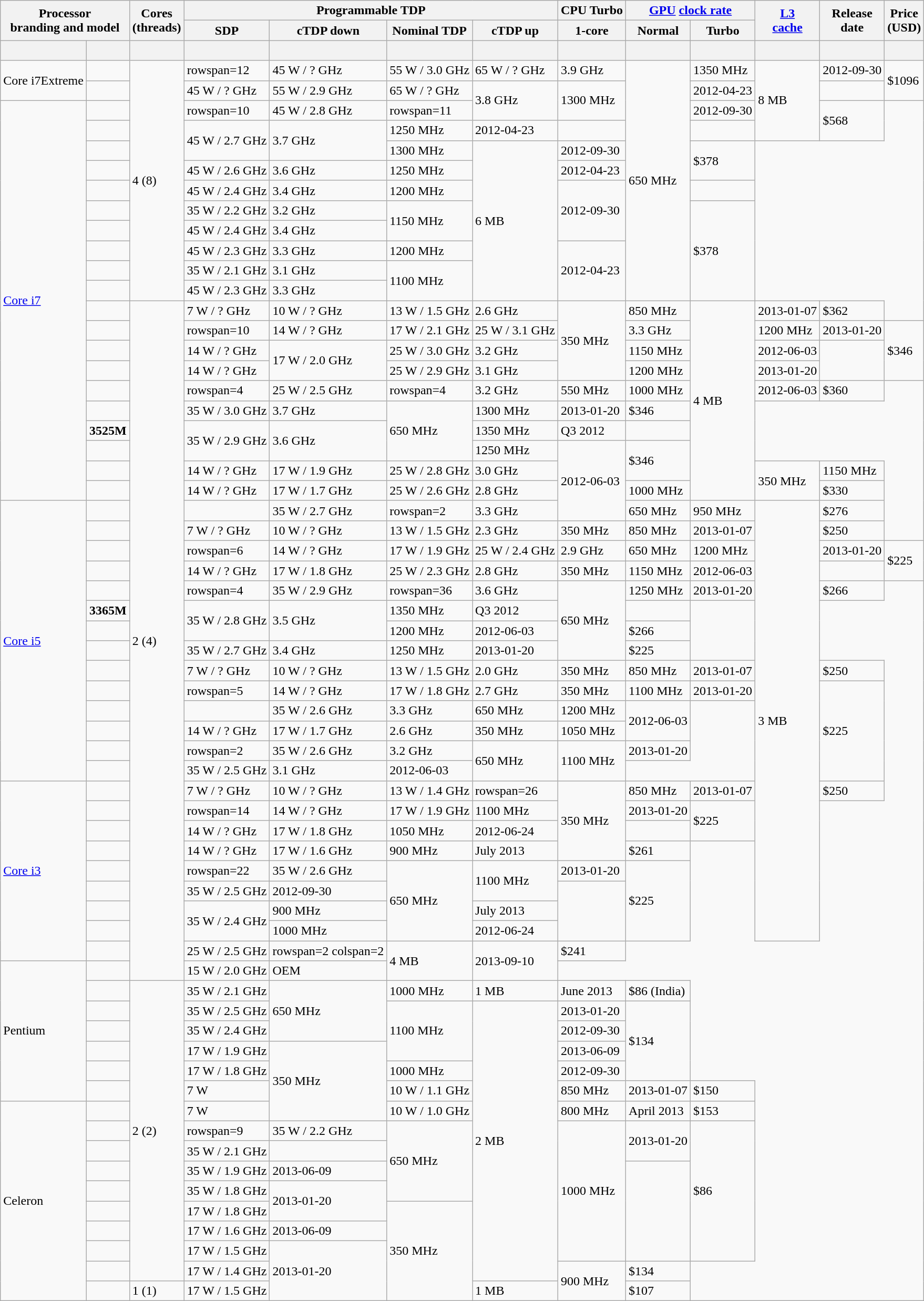<table class="wikitable sortable hover-highlight">
<tr>
<th colspan=2 rowspan="2">Processor<br>branding and model</th>
<th rowspan="2">Cores<br>(threads)</th>
<th colspan=4>Programmable TDP</th>
<th>CPU Turbo</th>
<th colspan=2><a href='#'>GPU</a> <a href='#'>clock rate</a></th>
<th rowspan=2><a href='#'>L3<br>cache</a></th>
<th rowspan=2>Release<br>date</th>
<th rowspan=2>Price<br>(USD)</th>
</tr>
<tr>
<th>SDP</th>
<th>cTDP down</th>
<th>Nominal TDP</th>
<th>cTDP up</th>
<th>1-core</th>
<th>Normal</th>
<th>Turbo</th>
</tr>
<tr>
<th style="background-position:center"><br></th>
<th style="background-position:center"></th>
<th style="background-position:center"></th>
<th style="background-position:center"></th>
<th style="background-position:center"></th>
<th style="background-position:center"></th>
<th style="background-position:center"></th>
<th style="background-position:center"></th>
<th style="background-position:center"></th>
<th style="background-position:center"></th>
<th style="background-position:center"></th>
<th style="background-position:center"></th>
<th style="background-position:center"></th>
</tr>
<tr>
<td rowspan="2">Core i7Extreme</td>
<td><strong></strong></td>
<td rowspan="12">4 (8)</td>
<td>rowspan=12 </td>
<td>45 W / ? GHz</td>
<td>55 W / 3.0 GHz</td>
<td>65 W / ? GHz</td>
<td>3.9 GHz</td>
<td rowspan=12>650 MHz</td>
<td>1350 MHz</td>
<td rowspan=4>8 MB</td>
<td>2012-09-30</td>
<td rowspan=2>$1096</td>
</tr>
<tr>
<td><strong></strong></td>
<td>45 W / ? GHz</td>
<td>55 W / 2.9 GHz</td>
<td>65 W / ? GHz</td>
<td rowspan=2>3.8 GHz</td>
<td rowspan=2>1300 MHz</td>
<td>2012-04-23</td>
</tr>
<tr>
<td rowspan="20"><a href='#'>Core i7</a></td>
<td><strong></strong></td>
<td>rowspan=10 </td>
<td>45 W / 2.8 GHz</td>
<td>rowspan=11 </td>
<td>2012-09-30</td>
<td rowspan=2>$568</td>
</tr>
<tr>
<td><strong></strong></td>
<td rowspan=2>45 W / 2.7 GHz</td>
<td rowspan=2>3.7 GHz</td>
<td>1250 MHz</td>
<td>2012-04-23</td>
</tr>
<tr>
<td><strong></strong></td>
<td>1300 MHz</td>
<td rowspan=8>6 MB</td>
<td>2012-09-30</td>
<td rowspan=2>$378</td>
</tr>
<tr>
<td><strong></strong></td>
<td>45 W / 2.6 GHz</td>
<td>3.6 GHz</td>
<td>1250 MHz</td>
<td>2012-04-23</td>
</tr>
<tr>
<td><strong></strong></td>
<td>45 W / 2.4 GHz</td>
<td>3.4 GHz</td>
<td>1200 MHz</td>
<td rowspan=3>2012-09-30</td>
<td></td>
</tr>
<tr>
<td><strong></strong></td>
<td>35 W / 2.2 GHz</td>
<td>3.2 GHz</td>
<td rowspan=2>1150 MHz</td>
<td rowspan=5>$378</td>
</tr>
<tr>
<td><strong></strong></td>
<td>45 W / 2.4 GHz</td>
<td>3.4 GHz</td>
</tr>
<tr>
<td><strong></strong></td>
<td>45 W / 2.3 GHz</td>
<td>3.3 GHz</td>
<td>1200 MHz</td>
<td rowspan=3>2012-04-23</td>
</tr>
<tr>
<td><strong></strong></td>
<td>35 W / 2.1 GHz</td>
<td>3.1 GHz</td>
<td rowspan=2>1100 MHz</td>
</tr>
<tr>
<td><strong></strong></td>
<td>45 W / 2.3 GHz</td>
<td>3.3 GHz</td>
</tr>
<tr>
<td><strong></strong></td>
<td rowspan="34">2 (4)</td>
<td>7 W / ? GHz</td>
<td>10 W / ? GHz</td>
<td>13 W / 1.5 GHz</td>
<td>2.6 GHz</td>
<td rowspan=4>350 MHz</td>
<td>850 MHz</td>
<td rowspan=10>4 MB</td>
<td>2013-01-07</td>
<td>$362</td>
</tr>
<tr>
<td><strong></strong></td>
<td>rowspan=10 </td>
<td>14 W / ? GHz</td>
<td>17 W / 2.1 GHz</td>
<td>25 W / 3.1 GHz</td>
<td>3.3 GHz</td>
<td>1200 MHz</td>
<td>2013-01-20</td>
<td rowspan=3>$346</td>
</tr>
<tr>
<td><strong></strong></td>
<td>14 W / ? GHz</td>
<td rowspan=2>17 W / 2.0 GHz</td>
<td>25 W / 3.0 GHz</td>
<td>3.2 GHz</td>
<td>1150 MHz</td>
<td>2012-06-03</td>
</tr>
<tr>
<td><strong></strong></td>
<td>14 W / ? GHz</td>
<td>25 W / 2.9 GHz</td>
<td>3.1 GHz</td>
<td>1200 MHz</td>
<td>2013-01-20</td>
</tr>
<tr>
<td><strong></strong></td>
<td>rowspan=4 </td>
<td>25 W / 2.5 GHz</td>
<td>rowspan=4 </td>
<td>3.2 GHz</td>
<td>550 MHz</td>
<td>1000 MHz</td>
<td>2012-06-03</td>
<td>$360</td>
</tr>
<tr>
<td><strong></strong></td>
<td>35 W / 3.0 GHz</td>
<td>3.7 GHz</td>
<td rowspan=3>650 MHz</td>
<td>1300 MHz</td>
<td>2013-01-20</td>
<td>$346</td>
</tr>
<tr>
<td><strong>3525M</strong></td>
<td rowspan=2>35 W / 2.9 GHz</td>
<td rowspan=2>3.6 GHz</td>
<td>1350 MHz</td>
<td>Q3 2012</td>
<td></td>
</tr>
<tr>
<td><strong></strong></td>
<td>1250 MHz</td>
<td rowspan=4>2012-06-03</td>
<td rowspan=2>$346</td>
</tr>
<tr>
<td><strong></strong></td>
<td>14 W / ? GHz</td>
<td>17 W / 1.9 GHz</td>
<td>25 W / 2.8 GHz</td>
<td>3.0 GHz</td>
<td rowspan=2>350 MHz</td>
<td>1150 MHz</td>
</tr>
<tr>
<td><strong></strong></td>
<td>14 W / ? GHz</td>
<td>17 W / 1.7 GHz</td>
<td>25 W / 2.6 GHz</td>
<td>2.8 GHz</td>
<td>1000 MHz</td>
<td>$330</td>
</tr>
<tr>
<td rowspan=14><a href='#'>Core i5</a></td>
<td><strong></strong></td>
<td></td>
<td>35 W / 2.7 GHz</td>
<td>rowspan=2 </td>
<td>3.3 GHz</td>
<td>650 MHz</td>
<td>950 MHz</td>
<td rowspan=22>3 MB</td>
<td>$276</td>
</tr>
<tr>
<td><strong></strong></td>
<td>7 W / ? GHz</td>
<td>10 W / ? GHz</td>
<td>13 W / 1.5 GHz</td>
<td>2.3 GHz</td>
<td>350 MHz</td>
<td>850 MHz</td>
<td>2013-01-07</td>
<td>$250</td>
</tr>
<tr>
<td><strong></strong></td>
<td>rowspan=6 </td>
<td>14 W / ? GHz</td>
<td>17 W / 1.9 GHz</td>
<td>25 W / 2.4 GHz</td>
<td>2.9 GHz</td>
<td>650 MHz</td>
<td>1200 MHz</td>
<td>2013-01-20</td>
<td rowspan=2>$225</td>
</tr>
<tr>
<td><strong></strong></td>
<td>14 W / ? GHz</td>
<td>17 W / 1.8 GHz</td>
<td>25 W / 2.3 GHz</td>
<td>2.8 GHz</td>
<td>350 MHz</td>
<td>1150 MHz</td>
<td>2012-06-03</td>
</tr>
<tr>
<td><strong></strong></td>
<td>rowspan=4 </td>
<td>35 W / 2.9 GHz</td>
<td>rowspan=36 </td>
<td>3.6 GHz</td>
<td rowspan=4>650 MHz</td>
<td>1250 MHz</td>
<td>2013-01-20</td>
<td>$266</td>
</tr>
<tr>
<td><strong>3365M</strong></td>
<td rowspan=2>35 W / 2.8 GHz</td>
<td rowspan=2>3.5 GHz</td>
<td>1350 MHz</td>
<td>Q3 2012</td>
<td></td>
</tr>
<tr>
<td><strong></strong></td>
<td>1200 MHz</td>
<td>2012-06-03</td>
<td>$266</td>
</tr>
<tr>
<td><strong></strong></td>
<td>35 W / 2.7 GHz</td>
<td>3.4 GHz</td>
<td>1250 MHz</td>
<td>2013-01-20</td>
<td>$225</td>
</tr>
<tr>
<td><strong></strong></td>
<td>7 W / ? GHz</td>
<td>10 W / ? GHz</td>
<td>13 W / 1.5 GHz</td>
<td>2.0 GHz</td>
<td>350 MHz</td>
<td>850 MHz</td>
<td>2013-01-07</td>
<td>$250</td>
</tr>
<tr>
<td><strong></strong></td>
<td>rowspan=5 </td>
<td>14 W / ? GHz</td>
<td>17 W / 1.8 GHz</td>
<td>2.7 GHz</td>
<td>350 MHz</td>
<td>1100 MHz</td>
<td>2013-01-20</td>
<td rowspan=5>$225</td>
</tr>
<tr>
<td><strong></strong></td>
<td></td>
<td>35 W / 2.6 GHz</td>
<td>3.3 GHz</td>
<td>650 MHz</td>
<td>1200 MHz</td>
<td rowspan=2>2012-06-03</td>
</tr>
<tr>
<td><strong></strong></td>
<td>14 W / ? GHz</td>
<td>17 W / 1.7 GHz</td>
<td>2.6 GHz</td>
<td>350 MHz</td>
<td>1050 MHz</td>
</tr>
<tr>
<td><strong></strong></td>
<td>rowspan=2 </td>
<td>35 W / 2.6 GHz</td>
<td>3.2 GHz</td>
<td rowspan=2>650 MHz</td>
<td rowspan=2>1100 MHz</td>
<td>2013-01-20</td>
</tr>
<tr>
<td><strong></strong></td>
<td>35 W / 2.5 GHz</td>
<td>3.1 GHz</td>
<td>2012-06-03</td>
</tr>
<tr>
<td rowspan=9><a href='#'>Core i3</a></td>
<td><strong></strong></td>
<td>7 W / ? GHz</td>
<td>10 W / ? GHz</td>
<td>13 W / 1.4 GHz</td>
<td>rowspan=26 </td>
<td rowspan=4>350 MHz</td>
<td>850 MHz</td>
<td>2013-01-07</td>
<td>$250</td>
</tr>
<tr>
<td><strong></strong></td>
<td>rowspan=14 </td>
<td>14 W / ? GHz</td>
<td>17 W / 1.9 GHz</td>
<td>1100 MHz</td>
<td>2013-01-20</td>
<td rowspan=2>$225</td>
</tr>
<tr>
<td><strong></strong></td>
<td>14 W / ? GHz</td>
<td>17 W / 1.8 GHz</td>
<td>1050 MHz</td>
<td>2012-06-24</td>
</tr>
<tr>
<td><strong></strong></td>
<td>14 W / ? GHz</td>
<td>17 W / 1.6 GHz</td>
<td>900 MHz</td>
<td>July 2013</td>
<td>$261</td>
</tr>
<tr>
<td><strong></strong></td>
<td>rowspan=22 </td>
<td>35 W / 2.6 GHz</td>
<td rowspan=4>650 MHz</td>
<td rowspan=2>1100 MHz</td>
<td>2013-01-20</td>
<td rowspan=4>$225</td>
</tr>
<tr>
<td><strong></strong></td>
<td>35 W / 2.5 GHz</td>
<td>2012-09-30</td>
</tr>
<tr>
<td><strong></strong></td>
<td rowspan=2>35 W / 2.4 GHz</td>
<td>900 MHz</td>
<td>July 2013</td>
</tr>
<tr>
<td><strong></strong></td>
<td>1000 MHz</td>
<td>2012-06-24</td>
</tr>
<tr>
<td></td>
<td>25 W / 2.5 GHz</td>
<td>rowspan=2 colspan=2 </td>
<td rowspan=2>4 MB</td>
<td rowspan=2>2013-09-10</td>
<td>$241</td>
</tr>
<tr>
<td rowspan=7>Pentium</td>
<td></td>
<td>15 W / 2.0 GHz</td>
<td>OEM</td>
</tr>
<tr>
<td></td>
<td rowspan=15>2 (2)</td>
<td>35 W / 2.1 GHz</td>
<td rowspan=3>650 MHz</td>
<td>1000 MHz</td>
<td>1 MB</td>
<td>June 2013</td>
<td>$86 (India)</td>
</tr>
<tr>
<td></td>
<td>35 W / 2.5 GHz</td>
<td rowspan=3>1100 MHz</td>
<td rowspan=14>2 MB</td>
<td>2013-01-20</td>
<td rowspan=4>$134</td>
</tr>
<tr>
<td></td>
<td>35 W / 2.4 GHz</td>
<td>2012-09-30</td>
</tr>
<tr>
<td></td>
<td>17 W / 1.9 GHz</td>
<td rowspan=4>350 MHz</td>
<td>2013-06-09</td>
</tr>
<tr>
<td></td>
<td>17 W / 1.8 GHz</td>
<td>1000 MHz</td>
<td>2012-09-30</td>
</tr>
<tr>
<td></td>
<td>7 W</td>
<td>10 W / 1.1 GHz</td>
<td>850 MHz</td>
<td>2013-01-07</td>
<td>$150</td>
</tr>
<tr>
<td rowspan=10>Celeron</td>
<td></td>
<td>7 W</td>
<td>10 W / 1.0 GHz</td>
<td>800 MHz</td>
<td>April 2013</td>
<td>$153</td>
</tr>
<tr>
<td></td>
<td>rowspan=9 </td>
<td>35 W / 2.2 GHz</td>
<td rowspan=4>650 MHz</td>
<td rowspan=7>1000 MHz</td>
<td rowspan=2>2013-01-20</td>
<td rowspan=7>$86</td>
</tr>
<tr>
<td></td>
<td>35 W / 2.1 GHz</td>
</tr>
<tr>
<td></td>
<td>35 W / 1.9 GHz</td>
<td>2013-06-09</td>
</tr>
<tr>
<td></td>
<td>35 W / 1.8 GHz</td>
<td rowspan=2>2013-01-20</td>
</tr>
<tr>
<td></td>
<td>17 W / 1.8 GHz</td>
<td rowspan=5>350 MHz</td>
</tr>
<tr>
<td></td>
<td>17 W / 1.6 GHz</td>
<td>2013-06-09</td>
</tr>
<tr>
<td></td>
<td>17 W / 1.5 GHz</td>
<td rowspan=3>2013-01-20</td>
</tr>
<tr>
<td></td>
<td>17 W / 1.4 GHz</td>
<td rowspan=2>900 MHz</td>
<td>$134</td>
</tr>
<tr>
<td></td>
<td>1 (1)</td>
<td>17 W / 1.5 GHz</td>
<td>1 MB</td>
<td>$107</td>
</tr>
</table>
